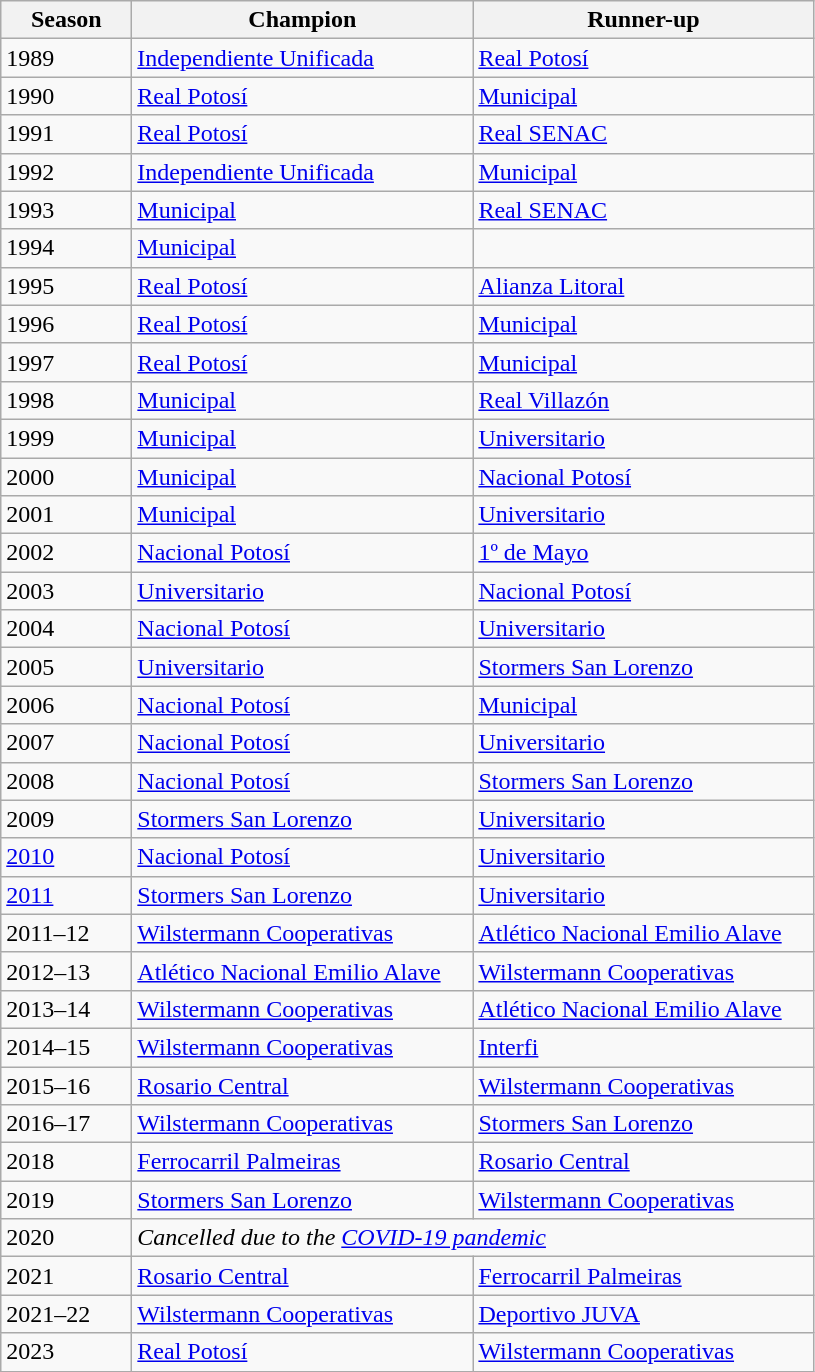<table class="wikitable sortable">
<tr>
<th width=80px>Season</th>
<th width=220px>Champion</th>
<th width=220px>Runner-up</th>
</tr>
<tr>
<td>1989</td>
<td><a href='#'>Independiente Unificada</a></td>
<td><a href='#'>Real Potosí</a></td>
</tr>
<tr>
<td>1990</td>
<td><a href='#'>Real Potosí</a></td>
<td><a href='#'>Municipal</a></td>
</tr>
<tr>
<td>1991</td>
<td><a href='#'>Real Potosí</a></td>
<td><a href='#'>Real SENAC</a></td>
</tr>
<tr>
<td>1992</td>
<td><a href='#'>Independiente Unificada</a></td>
<td><a href='#'>Municipal</a></td>
</tr>
<tr>
<td>1993</td>
<td><a href='#'>Municipal</a></td>
<td><a href='#'>Real SENAC</a></td>
</tr>
<tr>
<td>1994</td>
<td><a href='#'>Municipal</a></td>
<td></td>
</tr>
<tr>
<td>1995</td>
<td><a href='#'>Real Potosí</a></td>
<td><a href='#'>Alianza Litoral</a></td>
</tr>
<tr>
<td>1996</td>
<td><a href='#'>Real Potosí</a></td>
<td><a href='#'>Municipal</a></td>
</tr>
<tr>
<td>1997</td>
<td><a href='#'>Real Potosí</a></td>
<td><a href='#'>Municipal</a></td>
</tr>
<tr>
<td>1998</td>
<td><a href='#'>Municipal</a></td>
<td><a href='#'>Real Villazón</a></td>
</tr>
<tr>
<td>1999</td>
<td><a href='#'>Municipal</a></td>
<td><a href='#'>Universitario</a></td>
</tr>
<tr>
<td>2000</td>
<td><a href='#'>Municipal</a></td>
<td><a href='#'>Nacional Potosí</a></td>
</tr>
<tr>
<td>2001</td>
<td><a href='#'>Municipal</a></td>
<td><a href='#'>Universitario</a></td>
</tr>
<tr>
<td>2002</td>
<td><a href='#'>Nacional Potosí</a></td>
<td><a href='#'>1º de Mayo</a></td>
</tr>
<tr>
<td>2003</td>
<td><a href='#'>Universitario</a></td>
<td><a href='#'>Nacional Potosí</a></td>
</tr>
<tr>
<td>2004</td>
<td><a href='#'>Nacional Potosí</a></td>
<td><a href='#'>Universitario</a></td>
</tr>
<tr>
<td>2005</td>
<td><a href='#'>Universitario</a></td>
<td><a href='#'>Stormers San Lorenzo</a></td>
</tr>
<tr>
<td>2006</td>
<td><a href='#'>Nacional Potosí</a></td>
<td><a href='#'>Municipal</a></td>
</tr>
<tr>
<td>2007</td>
<td><a href='#'>Nacional Potosí</a></td>
<td><a href='#'>Universitario</a></td>
</tr>
<tr>
<td>2008</td>
<td><a href='#'>Nacional Potosí</a></td>
<td><a href='#'>Stormers San Lorenzo</a></td>
</tr>
<tr>
<td>2009</td>
<td><a href='#'>Stormers San Lorenzo</a></td>
<td><a href='#'>Universitario</a></td>
</tr>
<tr>
<td><a href='#'>2010</a></td>
<td><a href='#'>Nacional Potosí</a></td>
<td><a href='#'>Universitario</a></td>
</tr>
<tr>
<td><a href='#'>2011</a></td>
<td><a href='#'>Stormers San Lorenzo</a></td>
<td><a href='#'>Universitario</a></td>
</tr>
<tr>
<td>2011–12</td>
<td><a href='#'>Wilstermann Cooperativas</a></td>
<td><a href='#'>Atlético Nacional Emilio Alave</a></td>
</tr>
<tr>
<td>2012–13</td>
<td><a href='#'>Atlético Nacional Emilio Alave</a></td>
<td><a href='#'>Wilstermann Cooperativas</a></td>
</tr>
<tr>
<td>2013–14</td>
<td><a href='#'>Wilstermann Cooperativas</a></td>
<td><a href='#'>Atlético Nacional Emilio Alave</a></td>
</tr>
<tr>
<td>2014–15</td>
<td><a href='#'>Wilstermann Cooperativas</a></td>
<td><a href='#'>Interfi</a></td>
</tr>
<tr>
<td>2015–16</td>
<td><a href='#'>Rosario Central</a></td>
<td><a href='#'>Wilstermann Cooperativas</a></td>
</tr>
<tr>
<td>2016–17</td>
<td><a href='#'>Wilstermann Cooperativas</a></td>
<td><a href='#'>Stormers San Lorenzo</a></td>
</tr>
<tr>
<td>2018</td>
<td><a href='#'>Ferrocarril Palmeiras</a></td>
<td><a href='#'>Rosario Central</a></td>
</tr>
<tr>
<td>2019</td>
<td><a href='#'>Stormers San Lorenzo</a></td>
<td><a href='#'>Wilstermann Cooperativas</a></td>
</tr>
<tr>
<td>2020</td>
<td colspan="2"><em>Cancelled due to the <a href='#'>COVID-19 pandemic</a></em></td>
</tr>
<tr>
<td>2021</td>
<td><a href='#'>Rosario Central</a></td>
<td><a href='#'>Ferrocarril Palmeiras</a></td>
</tr>
<tr>
<td>2021–22</td>
<td><a href='#'>Wilstermann Cooperativas</a></td>
<td><a href='#'>Deportivo JUVA</a></td>
</tr>
<tr>
<td>2023</td>
<td><a href='#'>Real Potosí</a></td>
<td><a href='#'>Wilstermann Cooperativas</a></td>
</tr>
</table>
